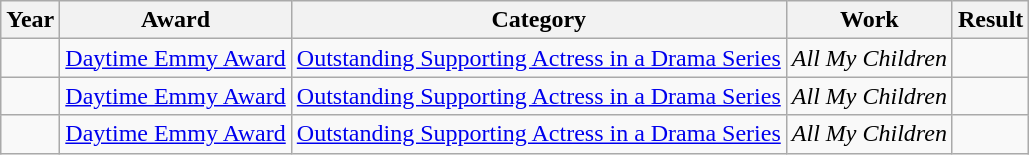<table class="wikitable sortable plainrowheaders">
<tr>
<th scope="col">Year</th>
<th scope="col">Award</th>
<th scope="col">Category</th>
<th scope="col">Work</th>
<th scope="col">Result</th>
</tr>
<tr>
<td></td>
<td><a href='#'>Daytime Emmy Award</a></td>
<td><a href='#'>Outstanding Supporting Actress in a Drama Series</a></td>
<td><em>All My Children</em></td>
<td></td>
</tr>
<tr>
<td></td>
<td><a href='#'>Daytime Emmy Award</a></td>
<td><a href='#'>Outstanding Supporting Actress in a Drama Series</a></td>
<td><em>All My Children</em></td>
<td></td>
</tr>
<tr>
<td></td>
<td><a href='#'>Daytime Emmy Award</a></td>
<td><a href='#'>Outstanding Supporting Actress in a Drama Series</a></td>
<td><em>All My Children</em></td>
<td></td>
</tr>
</table>
